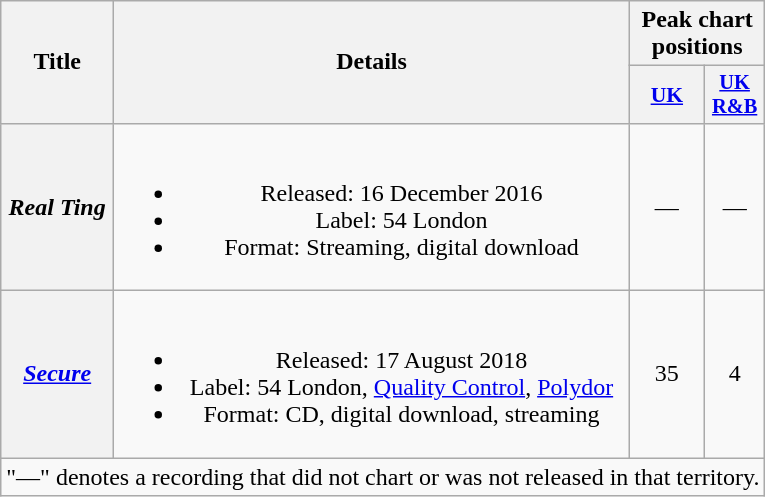<table class="wikitable plainrowheaders" style="text-align:center;">
<tr>
<th scope="col" rowspan="2">Title</th>
<th scope="col" rowspan="2">Details</th>
<th scope="col" colspan="2">Peak chart positions</th>
</tr>
<tr>
<th scope="col" style="width:3em;font-size:90%;"><a href='#'>UK</a><br></th>
<th scope="col" style="width:2.5em;font-size:85%;"><a href='#'>UK<br>R&B</a><br></th>
</tr>
<tr>
<th scope="row"><em>Real Ting</em></th>
<td><br><ul><li>Released: 16 December 2016</li><li>Label: 54 London</li><li>Format: Streaming, digital download</li></ul></td>
<td>—</td>
<td>—</td>
</tr>
<tr>
<th scope="row"><em><a href='#'>Secure</a></em></th>
<td><br><ul><li>Released: 17 August 2018</li><li>Label: 54 London, <a href='#'>Quality Control</a>, <a href='#'>Polydor</a></li><li>Format: CD, digital download, streaming</li></ul></td>
<td>35</td>
<td>4</td>
</tr>
<tr>
<td colspan="4" font-size:90%">"—" denotes a recording that did not chart or was not released in that territory.</td>
</tr>
</table>
